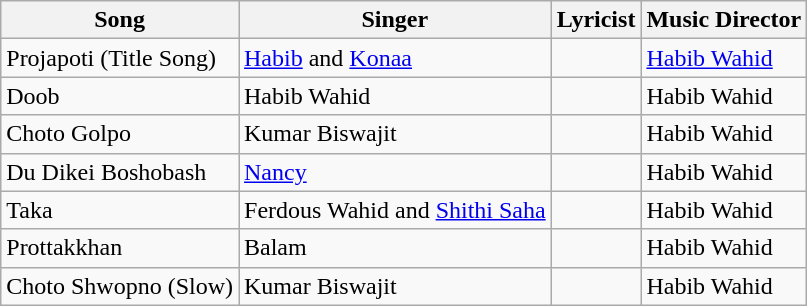<table class="wikitable">
<tr>
<th>Song</th>
<th>Singer</th>
<th>Lyricist</th>
<th>Music Director</th>
</tr>
<tr>
<td>Projapoti (Title Song)</td>
<td><a href='#'>Habib</a> and <a href='#'>Konaa</a></td>
<td></td>
<td><a href='#'>Habib Wahid</a></td>
</tr>
<tr>
<td>Doob</td>
<td>Habib Wahid</td>
<td></td>
<td>Habib Wahid</td>
</tr>
<tr>
<td>Choto Golpo</td>
<td>Kumar Biswajit</td>
<td></td>
<td>Habib Wahid</td>
</tr>
<tr>
<td>Du Dikei Boshobash</td>
<td><a href='#'>Nancy</a></td>
<td></td>
<td>Habib Wahid</td>
</tr>
<tr>
<td>Taka</td>
<td>Ferdous Wahid and <a href='#'>Shithi Saha</a></td>
<td></td>
<td>Habib Wahid</td>
</tr>
<tr>
<td>Prottakkhan</td>
<td>Balam</td>
<td></td>
<td>Habib Wahid</td>
</tr>
<tr>
<td>Choto Shwopno (Slow)</td>
<td>Kumar Biswajit</td>
<td></td>
<td>Habib Wahid</td>
</tr>
</table>
